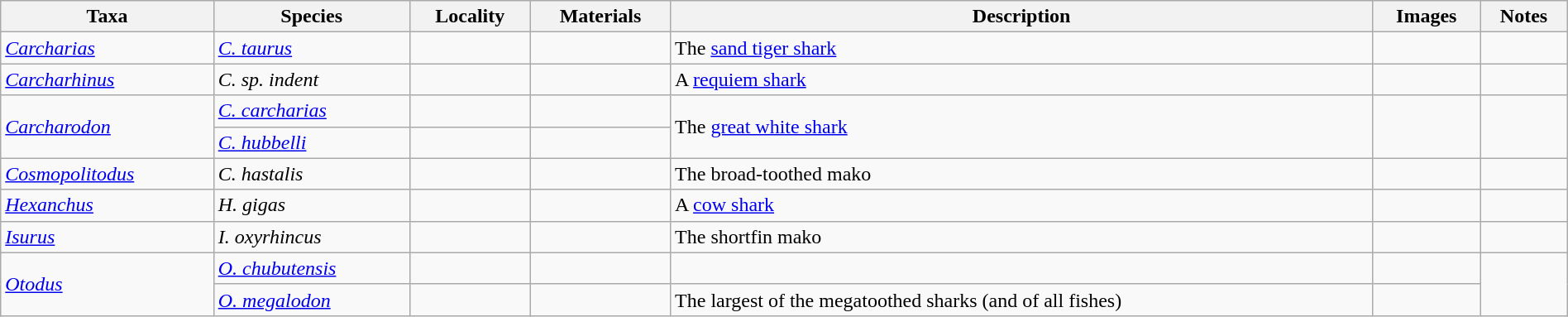<table class="wikitable"  style="margin:auto; width:100%;">
<tr>
<th>Taxa</th>
<th>Species</th>
<th>Locality</th>
<th>Materials</th>
<th>Description</th>
<th>Images</th>
<th class=unsortable>Notes</th>
</tr>
<tr>
<td><em><a href='#'>Carcharias</a></em></td>
<td><em><a href='#'>C. taurus</a></em></td>
<td></td>
<td></td>
<td>The <a href='#'>sand tiger shark</a></td>
<td></td>
<td></td>
</tr>
<tr>
<td><em><a href='#'>Carcharhinus</a></em></td>
<td><em>C. sp. indent</em></td>
<td></td>
<td></td>
<td>A <a href='#'>requiem shark</a></td>
<td></td>
<td></td>
</tr>
<tr>
<td rowspan = "2"><em><a href='#'>Carcharodon</a></em></td>
<td><em><a href='#'>C. carcharias</a></em></td>
<td></td>
<td></td>
<td rowspan = "2">The <a href='#'>great white shark</a></td>
<td rowspan = "2"></td>
<td rowspan = "2"></td>
</tr>
<tr>
<td><em><a href='#'>C. hubbelli</a></em></td>
<td></td>
<td></td>
</tr>
<tr>
<td><em><a href='#'>Cosmopolitodus</a></em></td>
<td><em>C. hastalis</em></td>
<td></td>
<td></td>
<td>The broad-toothed mako</td>
<td></td>
<td></td>
</tr>
<tr>
<td><em><a href='#'>Hexanchus</a></em></td>
<td><em>H. gigas</em></td>
<td></td>
<td></td>
<td>A <a href='#'>cow shark</a></td>
<td></td>
<td></td>
</tr>
<tr>
<td><em><a href='#'>Isurus</a></em></td>
<td><em>I. oxyrhincus</em></td>
<td></td>
<td></td>
<td>The shortfin mako</td>
<td></td>
<td></td>
</tr>
<tr>
<td rowspan = "2"><em><a href='#'>Otodus</a></em></td>
<td><em><a href='#'>O. chubutensis</a></em></td>
<td></td>
<td></td>
<td></td>
<td></td>
<td rowspan = "2"></td>
</tr>
<tr>
<td><em><a href='#'>O. megalodon</a></em></td>
<td></td>
<td></td>
<td>The largest of the megatoothed sharks (and of all fishes)</td>
<td></td>
</tr>
</table>
